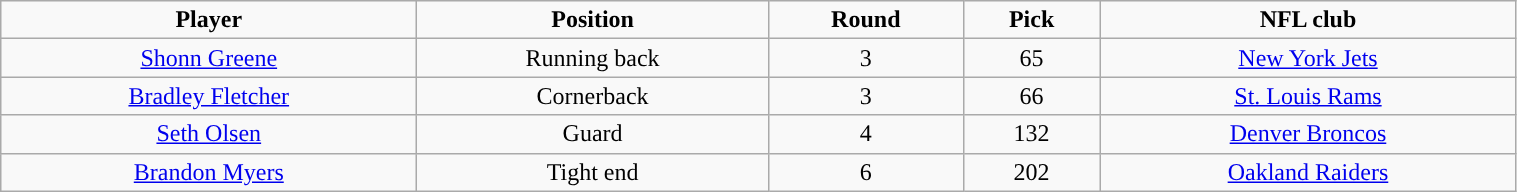<table class="wikitable" width="80%">
<tr align="center">
<td><strong>Player</strong></td>
<td><strong>Position</strong></td>
<td><strong>Round</strong></td>
<td><strong>Pick</strong></td>
<td><strong>NFL club</strong></td>
</tr>
<tr style="text-align:center;" bgcolor="">
<td><a href='#'>Shonn Greene</a></td>
<td>Running back</td>
<td>3</td>
<td>65</td>
<td><a href='#'>New York Jets</a></td>
</tr>
<tr style="text-align:center;" bgcolor="">
<td><a href='#'>Bradley Fletcher</a></td>
<td>Cornerback</td>
<td>3</td>
<td>66</td>
<td><a href='#'>St. Louis Rams</a></td>
</tr>
<tr style="text-align:center;" bgcolor="">
<td><a href='#'>Seth Olsen</a></td>
<td>Guard</td>
<td>4</td>
<td>132</td>
<td><a href='#'>Denver Broncos</a></td>
</tr>
<tr style="text-align:center;" bgcolor="">
<td><a href='#'>Brandon Myers</a></td>
<td>Tight end</td>
<td>6</td>
<td>202</td>
<td><a href='#'>Oakland Raiders</a></td>
</tr>
</table>
